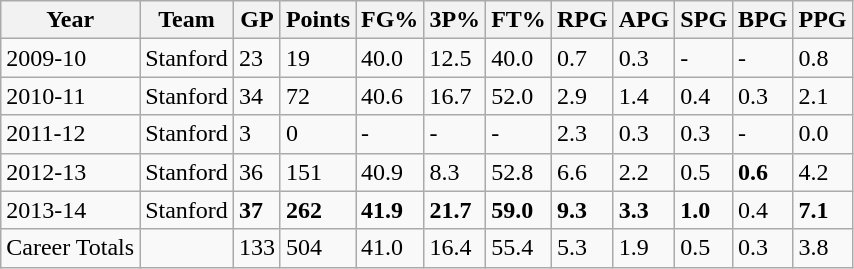<table class="wikitable">
<tr>
<th>Year</th>
<th>Team</th>
<th>GP</th>
<th>Points</th>
<th>FG%</th>
<th>3P%</th>
<th>FT%</th>
<th>RPG</th>
<th>APG</th>
<th>SPG</th>
<th>BPG</th>
<th>PPG</th>
</tr>
<tr>
<td>2009-10</td>
<td>Stanford</td>
<td>23</td>
<td>19</td>
<td>40.0</td>
<td>12.5</td>
<td>40.0</td>
<td>0.7</td>
<td>0.3</td>
<td>-</td>
<td>-</td>
<td>0.8</td>
</tr>
<tr>
<td>2010-11</td>
<td>Stanford</td>
<td>34</td>
<td>72</td>
<td>40.6</td>
<td>16.7</td>
<td>52.0</td>
<td>2.9</td>
<td>1.4</td>
<td>0.4</td>
<td>0.3</td>
<td>2.1</td>
</tr>
<tr>
<td>2011-12</td>
<td>Stanford</td>
<td>3</td>
<td>0</td>
<td>-</td>
<td>-</td>
<td>-</td>
<td>2.3</td>
<td>0.3</td>
<td>0.3</td>
<td>-</td>
<td>0.0</td>
</tr>
<tr>
<td>2012-13</td>
<td>Stanford</td>
<td>36</td>
<td>151</td>
<td>40.9</td>
<td>8.3</td>
<td>52.8</td>
<td>6.6</td>
<td>2.2</td>
<td>0.5</td>
<td><strong>0.6</strong></td>
<td>4.2</td>
</tr>
<tr>
<td>2013-14</td>
<td>Stanford</td>
<td><strong>37</strong></td>
<td><strong>262</strong></td>
<td><strong>41.9</strong></td>
<td><strong>21.7</strong></td>
<td><strong>59.0</strong></td>
<td><strong>9.3</strong></td>
<td><strong>3.3</strong></td>
<td><strong>1.0</strong></td>
<td>0.4</td>
<td><strong>7.1</strong></td>
</tr>
<tr>
<td>Career Totals</td>
<td></td>
<td>133</td>
<td>504</td>
<td>41.0</td>
<td>16.4</td>
<td>55.4</td>
<td>5.3</td>
<td>1.9</td>
<td>0.5</td>
<td>0.3</td>
<td>3.8</td>
</tr>
</table>
